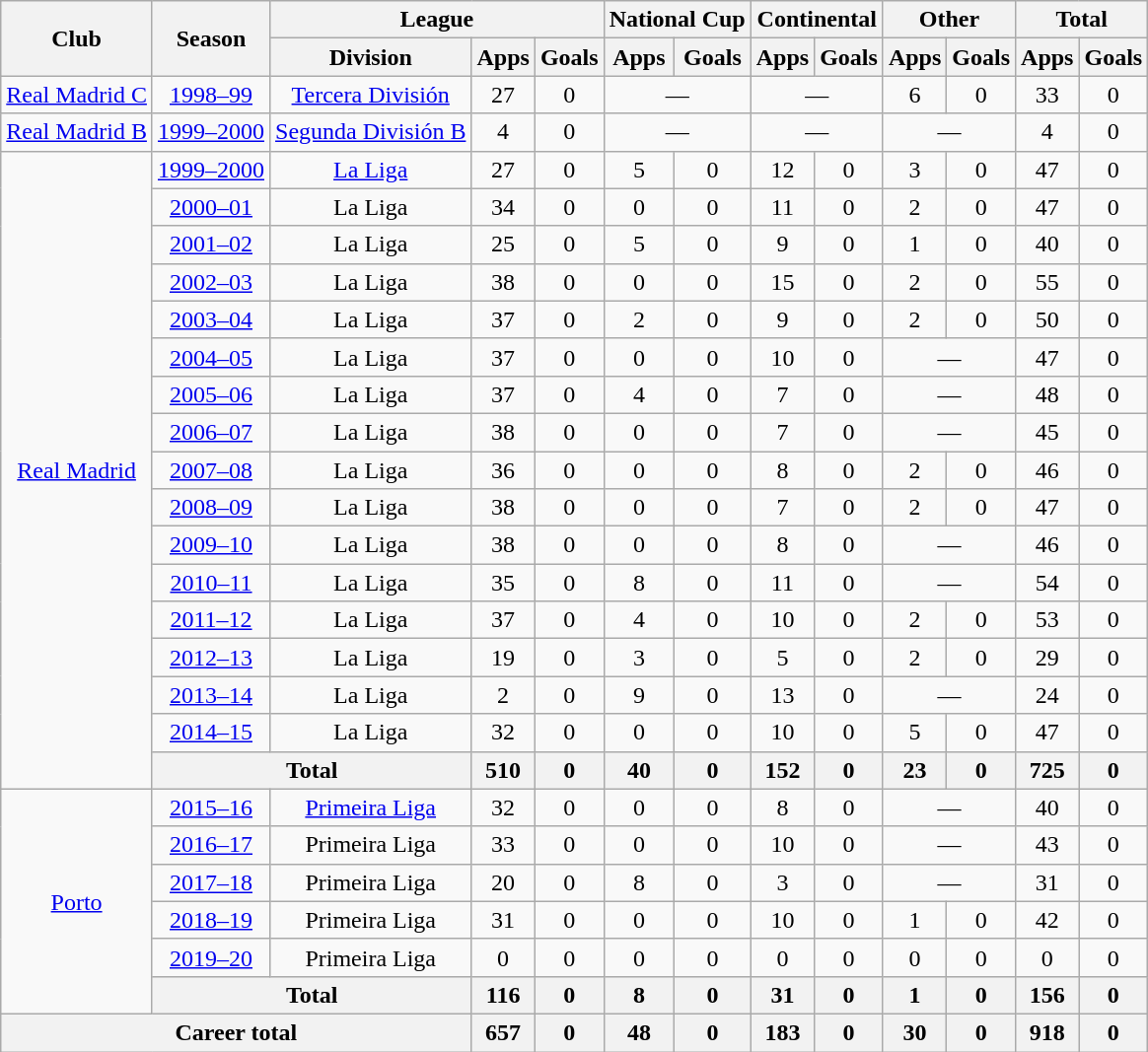<table class="wikitable" style="text-align: center;">
<tr>
<th rowspan="2">Club</th>
<th rowspan="2">Season</th>
<th colspan="3">League</th>
<th colspan="2">National Cup</th>
<th colspan="2">Continental</th>
<th colspan="2">Other</th>
<th colspan="2">Total</th>
</tr>
<tr>
<th>Division</th>
<th>Apps</th>
<th>Goals</th>
<th>Apps</th>
<th>Goals</th>
<th>Apps</th>
<th>Goals</th>
<th>Apps</th>
<th>Goals</th>
<th>Apps</th>
<th>Goals</th>
</tr>
<tr>
<td><a href='#'>Real Madrid C</a></td>
<td><a href='#'>1998–99</a></td>
<td><a href='#'>Tercera División</a></td>
<td>27</td>
<td>0</td>
<td colspan="2">—</td>
<td colspan="2">—</td>
<td>6</td>
<td>0</td>
<td>33</td>
<td>0</td>
</tr>
<tr>
<td><a href='#'>Real Madrid B</a></td>
<td><a href='#'>1999–2000</a></td>
<td><a href='#'>Segunda División B</a></td>
<td>4</td>
<td>0</td>
<td colspan="2">—</td>
<td colspan="2">—</td>
<td colspan="2">—</td>
<td>4</td>
<td>0</td>
</tr>
<tr>
<td rowspan="17"><a href='#'>Real Madrid</a></td>
<td><a href='#'>1999–2000</a></td>
<td><a href='#'>La Liga</a></td>
<td>27</td>
<td>0</td>
<td>5</td>
<td>0</td>
<td>12</td>
<td>0</td>
<td>3</td>
<td>0</td>
<td>47</td>
<td>0</td>
</tr>
<tr>
<td><a href='#'>2000–01</a></td>
<td>La Liga</td>
<td>34</td>
<td>0</td>
<td>0</td>
<td>0</td>
<td>11</td>
<td>0</td>
<td>2</td>
<td>0</td>
<td>47</td>
<td>0</td>
</tr>
<tr>
<td><a href='#'>2001–02</a></td>
<td>La Liga</td>
<td>25</td>
<td>0</td>
<td>5</td>
<td>0</td>
<td>9</td>
<td>0</td>
<td>1</td>
<td>0</td>
<td>40</td>
<td>0</td>
</tr>
<tr>
<td><a href='#'>2002–03</a></td>
<td>La Liga</td>
<td>38</td>
<td>0</td>
<td>0</td>
<td>0</td>
<td>15</td>
<td>0</td>
<td>2</td>
<td>0</td>
<td>55</td>
<td>0</td>
</tr>
<tr>
<td><a href='#'>2003–04</a></td>
<td>La Liga</td>
<td>37</td>
<td>0</td>
<td>2</td>
<td>0</td>
<td>9</td>
<td>0</td>
<td>2</td>
<td>0</td>
<td>50</td>
<td>0</td>
</tr>
<tr>
<td><a href='#'>2004–05</a></td>
<td>La Liga</td>
<td>37</td>
<td>0</td>
<td>0</td>
<td>0</td>
<td>10</td>
<td>0</td>
<td colspan="2">—</td>
<td>47</td>
<td>0</td>
</tr>
<tr>
<td><a href='#'>2005–06</a></td>
<td>La Liga</td>
<td>37</td>
<td>0</td>
<td>4</td>
<td>0</td>
<td>7</td>
<td>0</td>
<td colspan="2">—</td>
<td>48</td>
<td>0</td>
</tr>
<tr>
<td><a href='#'>2006–07</a></td>
<td>La Liga</td>
<td>38</td>
<td>0</td>
<td>0</td>
<td>0</td>
<td>7</td>
<td>0</td>
<td colspan="2">—</td>
<td>45</td>
<td>0</td>
</tr>
<tr>
<td><a href='#'>2007–08</a></td>
<td>La Liga</td>
<td>36</td>
<td>0</td>
<td>0</td>
<td>0</td>
<td>8</td>
<td>0</td>
<td>2</td>
<td>0</td>
<td>46</td>
<td>0</td>
</tr>
<tr>
<td><a href='#'>2008–09</a></td>
<td>La Liga</td>
<td>38</td>
<td>0</td>
<td>0</td>
<td>0</td>
<td>7</td>
<td>0</td>
<td>2</td>
<td>0</td>
<td>47</td>
<td>0</td>
</tr>
<tr>
<td><a href='#'>2009–10</a></td>
<td>La Liga</td>
<td>38</td>
<td>0</td>
<td>0</td>
<td>0</td>
<td>8</td>
<td>0</td>
<td colspan="2">—</td>
<td>46</td>
<td>0</td>
</tr>
<tr>
<td><a href='#'>2010–11</a></td>
<td>La Liga</td>
<td>35</td>
<td>0</td>
<td>8</td>
<td>0</td>
<td>11</td>
<td>0</td>
<td colspan="2">—</td>
<td>54</td>
<td>0</td>
</tr>
<tr>
<td><a href='#'>2011–12</a></td>
<td>La Liga</td>
<td>37</td>
<td>0</td>
<td>4</td>
<td>0</td>
<td>10</td>
<td>0</td>
<td>2</td>
<td>0</td>
<td>53</td>
<td>0</td>
</tr>
<tr>
<td><a href='#'>2012–13</a></td>
<td>La Liga</td>
<td>19</td>
<td>0</td>
<td>3</td>
<td>0</td>
<td>5</td>
<td>0</td>
<td>2</td>
<td>0</td>
<td>29</td>
<td>0</td>
</tr>
<tr>
<td><a href='#'>2013–14</a></td>
<td>La Liga</td>
<td>2</td>
<td>0</td>
<td>9</td>
<td>0</td>
<td>13</td>
<td>0</td>
<td colspan="2">—</td>
<td>24</td>
<td>0</td>
</tr>
<tr>
<td><a href='#'>2014–15</a></td>
<td>La Liga</td>
<td>32</td>
<td>0</td>
<td>0</td>
<td>0</td>
<td>10</td>
<td>0</td>
<td>5</td>
<td>0</td>
<td>47</td>
<td>0</td>
</tr>
<tr>
<th colspan="2">Total</th>
<th>510</th>
<th>0</th>
<th>40</th>
<th>0</th>
<th>152</th>
<th>0</th>
<th>23</th>
<th>0</th>
<th>725</th>
<th>0</th>
</tr>
<tr>
<td rowspan="6"><a href='#'>Porto</a></td>
<td><a href='#'>2015–16</a></td>
<td><a href='#'>Primeira Liga</a></td>
<td>32</td>
<td>0</td>
<td>0</td>
<td>0</td>
<td>8</td>
<td>0</td>
<td colspan="2">—</td>
<td>40</td>
<td>0</td>
</tr>
<tr>
<td><a href='#'>2016–17</a></td>
<td>Primeira Liga</td>
<td>33</td>
<td>0</td>
<td>0</td>
<td>0</td>
<td>10</td>
<td>0</td>
<td colspan="2">—</td>
<td>43</td>
<td>0</td>
</tr>
<tr>
<td><a href='#'>2017–18</a></td>
<td>Primeira Liga</td>
<td>20</td>
<td>0</td>
<td>8</td>
<td>0</td>
<td>3</td>
<td>0</td>
<td colspan="2">—</td>
<td>31</td>
<td>0</td>
</tr>
<tr>
<td><a href='#'>2018–19</a></td>
<td>Primeira Liga</td>
<td>31</td>
<td>0</td>
<td>0</td>
<td>0</td>
<td>10</td>
<td>0</td>
<td>1</td>
<td>0</td>
<td>42</td>
<td>0</td>
</tr>
<tr>
<td><a href='#'>2019–20</a></td>
<td>Primeira Liga</td>
<td>0</td>
<td>0</td>
<td>0</td>
<td>0</td>
<td>0</td>
<td>0</td>
<td>0</td>
<td>0</td>
<td>0</td>
<td>0</td>
</tr>
<tr>
<th colspan="2">Total</th>
<th>116</th>
<th>0</th>
<th>8</th>
<th>0</th>
<th>31</th>
<th>0</th>
<th>1</th>
<th>0</th>
<th>156</th>
<th>0</th>
</tr>
<tr>
<th colspan="3">Career total</th>
<th>657</th>
<th>0</th>
<th>48</th>
<th>0</th>
<th>183</th>
<th>0</th>
<th>30</th>
<th>0</th>
<th>918</th>
<th>0</th>
</tr>
</table>
